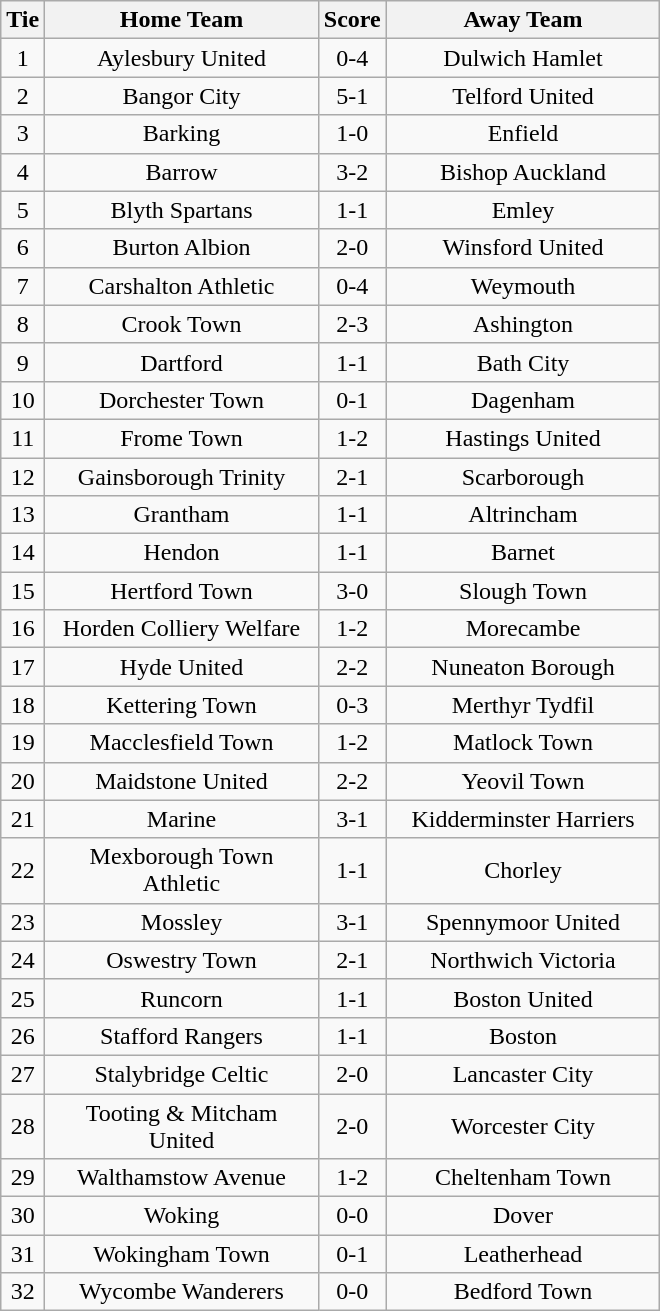<table class="wikitable" style="text-align:center;">
<tr>
<th width=20>Tie</th>
<th width=175>Home Team</th>
<th width=20>Score</th>
<th width=175>Away Team</th>
</tr>
<tr>
<td>1</td>
<td>Aylesbury United</td>
<td>0-4</td>
<td>Dulwich Hamlet</td>
</tr>
<tr>
<td>2</td>
<td>Bangor City</td>
<td>5-1</td>
<td>Telford United</td>
</tr>
<tr>
<td>3</td>
<td>Barking</td>
<td>1-0</td>
<td>Enfield</td>
</tr>
<tr>
<td>4</td>
<td>Barrow</td>
<td>3-2</td>
<td>Bishop Auckland</td>
</tr>
<tr>
<td>5</td>
<td>Blyth Spartans</td>
<td>1-1</td>
<td>Emley</td>
</tr>
<tr>
<td>6</td>
<td>Burton Albion</td>
<td>2-0</td>
<td>Winsford United</td>
</tr>
<tr>
<td>7</td>
<td>Carshalton Athletic</td>
<td>0-4</td>
<td>Weymouth</td>
</tr>
<tr>
<td>8</td>
<td>Crook Town</td>
<td>2-3</td>
<td>Ashington</td>
</tr>
<tr>
<td>9</td>
<td>Dartford</td>
<td>1-1</td>
<td>Bath City</td>
</tr>
<tr>
<td>10</td>
<td>Dorchester Town</td>
<td>0-1</td>
<td>Dagenham</td>
</tr>
<tr>
<td>11</td>
<td>Frome Town</td>
<td>1-2</td>
<td>Hastings United</td>
</tr>
<tr>
<td>12</td>
<td>Gainsborough Trinity</td>
<td>2-1</td>
<td>Scarborough</td>
</tr>
<tr>
<td>13</td>
<td>Grantham</td>
<td>1-1</td>
<td>Altrincham</td>
</tr>
<tr>
<td>14</td>
<td>Hendon</td>
<td>1-1</td>
<td>Barnet</td>
</tr>
<tr>
<td>15</td>
<td>Hertford Town</td>
<td>3-0</td>
<td>Slough Town</td>
</tr>
<tr>
<td>16</td>
<td>Horden Colliery Welfare</td>
<td>1-2</td>
<td>Morecambe</td>
</tr>
<tr>
<td>17</td>
<td>Hyde United</td>
<td>2-2</td>
<td>Nuneaton Borough</td>
</tr>
<tr>
<td>18</td>
<td>Kettering Town</td>
<td>0-3</td>
<td>Merthyr Tydfil</td>
</tr>
<tr>
<td>19</td>
<td>Macclesfield Town</td>
<td>1-2</td>
<td>Matlock Town</td>
</tr>
<tr>
<td>20</td>
<td>Maidstone United</td>
<td>2-2</td>
<td>Yeovil Town</td>
</tr>
<tr>
<td>21</td>
<td>Marine</td>
<td>3-1</td>
<td>Kidderminster Harriers</td>
</tr>
<tr>
<td>22</td>
<td>Mexborough Town Athletic</td>
<td>1-1</td>
<td>Chorley</td>
</tr>
<tr>
<td>23</td>
<td>Mossley</td>
<td>3-1</td>
<td>Spennymoor United</td>
</tr>
<tr>
<td>24</td>
<td>Oswestry Town</td>
<td>2-1</td>
<td>Northwich Victoria</td>
</tr>
<tr>
<td>25</td>
<td>Runcorn</td>
<td>1-1</td>
<td>Boston United</td>
</tr>
<tr>
<td>26</td>
<td>Stafford Rangers</td>
<td>1-1</td>
<td>Boston</td>
</tr>
<tr>
<td>27</td>
<td>Stalybridge Celtic</td>
<td>2-0</td>
<td>Lancaster City</td>
</tr>
<tr>
<td>28</td>
<td>Tooting & Mitcham United</td>
<td>2-0</td>
<td>Worcester City</td>
</tr>
<tr>
<td>29</td>
<td>Walthamstow Avenue</td>
<td>1-2</td>
<td>Cheltenham Town</td>
</tr>
<tr>
<td>30</td>
<td>Woking</td>
<td>0-0</td>
<td>Dover</td>
</tr>
<tr>
<td>31</td>
<td>Wokingham Town</td>
<td>0-1</td>
<td>Leatherhead</td>
</tr>
<tr>
<td>32</td>
<td>Wycombe Wanderers</td>
<td>0-0</td>
<td>Bedford Town</td>
</tr>
</table>
